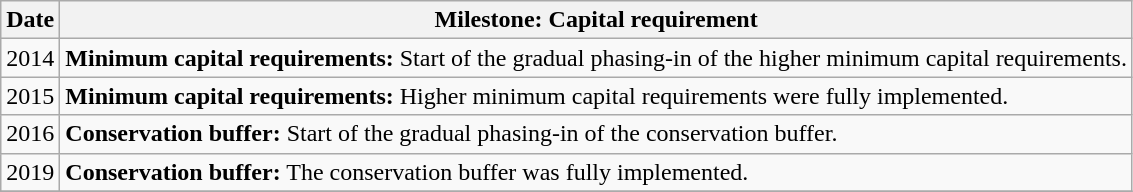<table class="wikitable">
<tr>
<th>Date</th>
<th>Milestone: Capital requirement</th>
</tr>
<tr>
<td>2014</td>
<td><strong>Minimum capital requirements:</strong> Start of the gradual phasing-in of the higher minimum capital requirements.</td>
</tr>
<tr>
<td>2015</td>
<td><strong>Minimum capital requirements:</strong> Higher minimum capital requirements were fully implemented.</td>
</tr>
<tr>
<td>2016</td>
<td><strong>Conservation buffer:</strong> Start of the gradual phasing-in of the conservation buffer.</td>
</tr>
<tr>
<td>2019</td>
<td><strong>Conservation buffer:</strong> The conservation buffer was fully implemented.</td>
</tr>
<tr>
</tr>
</table>
